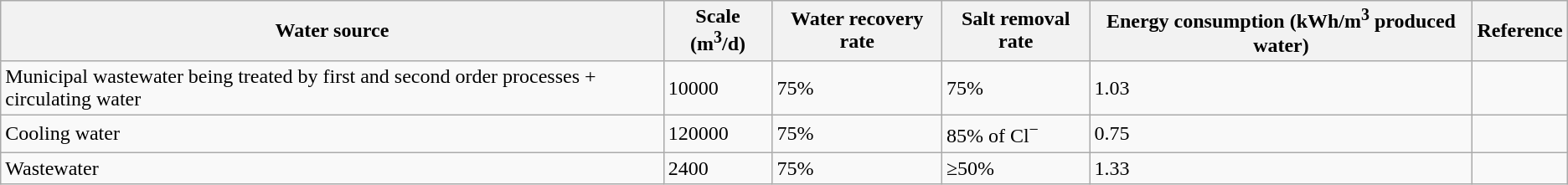<table class="wikitable">
<tr>
<th>Water source</th>
<th>Scale (m<sup>3</sup>/d)</th>
<th>Water recovery rate</th>
<th>Salt removal rate</th>
<th>Energy consumption (kWh/m<sup>3</sup> produced water)</th>
<th>Reference</th>
</tr>
<tr>
<td>Municipal wastewater being treated by first and second order processes + circulating water</td>
<td>10000</td>
<td>75%</td>
<td>75%</td>
<td>1.03</td>
<td></td>
</tr>
<tr>
<td>Cooling water</td>
<td>120000</td>
<td>75%</td>
<td>85% of Cl<sup>−</sup></td>
<td>0.75</td>
<td></td>
</tr>
<tr>
<td>Wastewater</td>
<td>2400</td>
<td>75%</td>
<td>≥50%</td>
<td>1.33</td>
<td></td>
</tr>
</table>
